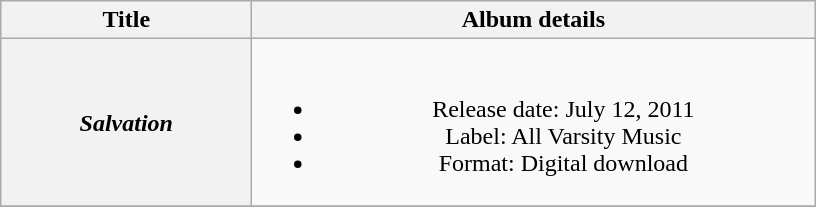<table class="wikitable plainrowheaders" style="text-align:center;">
<tr>
<th scope="col" rowspan="1" style="width:10em;">Title</th>
<th scope="col" rowspan="1" style="width:23em;">Album details</th>
</tr>
<tr>
<th scope="row"><em>Salvation</em> </th>
<td><br><ul><li>Release date: July 12, 2011</li><li>Label: All Varsity Music</li><li>Format: Digital download</li></ul></td>
</tr>
<tr>
</tr>
</table>
